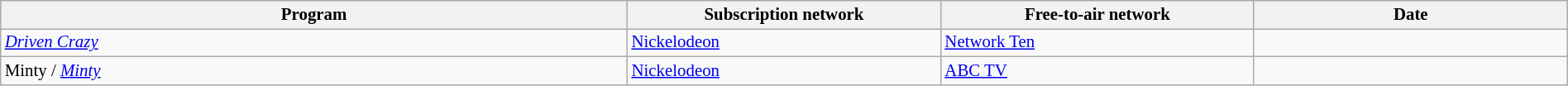<table class="wikitable sortable" width="100%" style="font-size:87%;">
<tr bgcolor="#efefef">
<th width=40%>Program</th>
<th width=20%>Subscription network</th>
<th width=20%>Free-to-air network</th>
<th width=20%>Date</th>
</tr>
<tr>
<td><em><a href='#'>Driven Crazy</a></em></td>
<td><a href='#'>Nickelodeon</a></td>
<td><a href='#'>Network Ten</a></td>
<td></td>
</tr>
<tr>
<td><span>Minty</span> / <em><a href='#'>Minty</a></em></td>
<td><a href='#'>Nickelodeon</a></td>
<td><a href='#'>ABC TV</a></td>
<td></td>
</tr>
</table>
